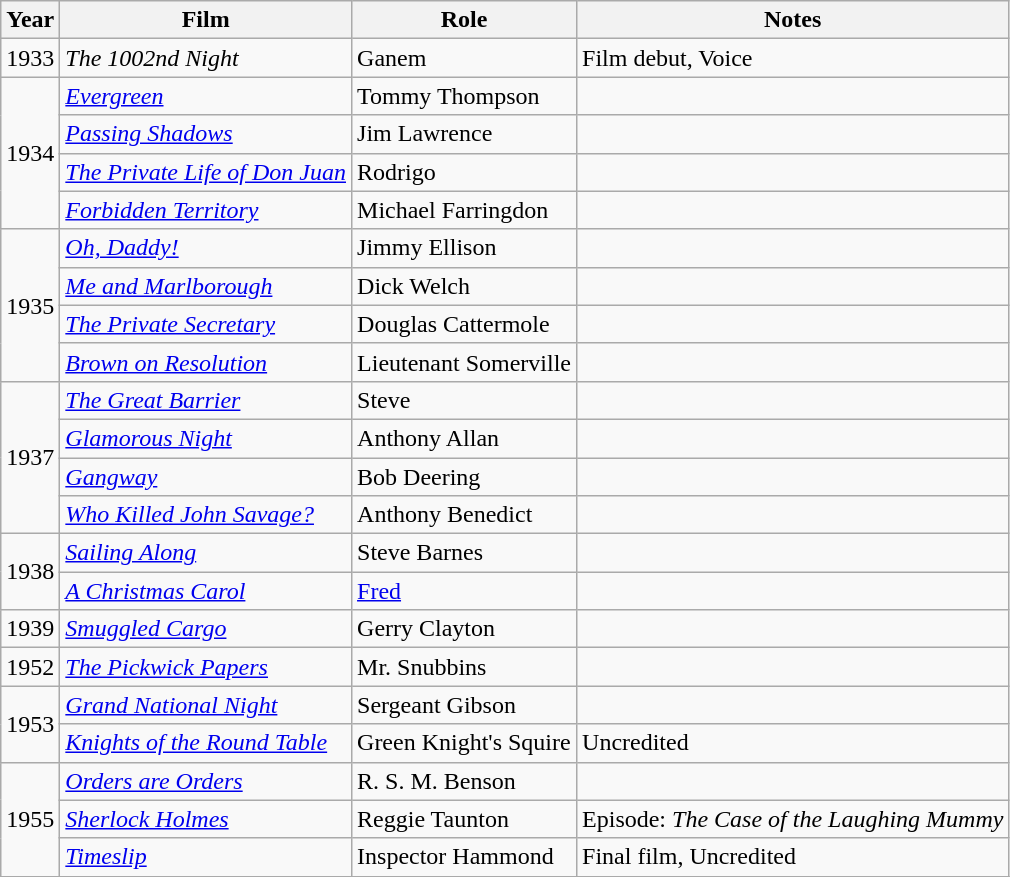<table class="wikitable">
<tr>
<th>Year</th>
<th>Film</th>
<th>Role</th>
<th>Notes</th>
</tr>
<tr>
<td>1933</td>
<td><em>The 1002nd Night</em></td>
<td>Ganem</td>
<td>Film debut, Voice</td>
</tr>
<tr>
<td rowspan="4">1934</td>
<td><em><a href='#'>Evergreen</a></em></td>
<td>Tommy Thompson</td>
<td></td>
</tr>
<tr>
<td><em><a href='#'>Passing Shadows</a></em></td>
<td>Jim Lawrence</td>
<td></td>
</tr>
<tr>
<td><em><a href='#'>The Private Life of Don Juan</a></em></td>
<td>Rodrigo</td>
<td></td>
</tr>
<tr>
<td><em><a href='#'>Forbidden Territory</a></em></td>
<td>Michael Farringdon</td>
<td></td>
</tr>
<tr>
<td rowspan="4">1935</td>
<td><em><a href='#'>Oh, Daddy!</a></em></td>
<td>Jimmy Ellison</td>
<td></td>
</tr>
<tr>
<td><em><a href='#'>Me and Marlborough</a></em></td>
<td>Dick Welch</td>
<td></td>
</tr>
<tr>
<td><em><a href='#'>The Private Secretary</a></em></td>
<td>Douglas Cattermole</td>
<td></td>
</tr>
<tr>
<td><em><a href='#'>Brown on Resolution</a></em></td>
<td>Lieutenant Somerville</td>
<td></td>
</tr>
<tr>
<td rowspan="4">1937</td>
<td><em><a href='#'>The Great Barrier</a></em></td>
<td>Steve</td>
<td></td>
</tr>
<tr>
<td><em><a href='#'>Glamorous Night</a></em></td>
<td>Anthony Allan</td>
<td></td>
</tr>
<tr>
<td><em><a href='#'>Gangway</a></em></td>
<td>Bob Deering</td>
<td></td>
</tr>
<tr>
<td><em><a href='#'>Who Killed John Savage?</a></em></td>
<td>Anthony Benedict</td>
<td></td>
</tr>
<tr>
<td rowspan="2">1938</td>
<td><em><a href='#'>Sailing Along</a></em></td>
<td>Steve Barnes</td>
<td></td>
</tr>
<tr>
<td><em><a href='#'>A Christmas Carol</a></em></td>
<td><a href='#'>Fred</a></td>
<td></td>
</tr>
<tr>
<td>1939</td>
<td><em><a href='#'>Smuggled Cargo</a></em></td>
<td>Gerry Clayton</td>
<td></td>
</tr>
<tr>
<td>1952</td>
<td><em><a href='#'>The Pickwick Papers</a></em></td>
<td>Mr. Snubbins</td>
<td></td>
</tr>
<tr>
<td rowspan="2">1953</td>
<td><em><a href='#'>Grand National Night</a></em></td>
<td>Sergeant Gibson</td>
<td></td>
</tr>
<tr>
<td><em><a href='#'>Knights of the Round Table</a></em></td>
<td>Green Knight's Squire</td>
<td>Uncredited</td>
</tr>
<tr>
<td rowspan="3">1955</td>
<td><em><a href='#'>Orders are Orders</a></em></td>
<td>R. S. M. Benson</td>
<td></td>
</tr>
<tr>
<td><em><a href='#'>Sherlock Holmes</a></em></td>
<td>Reggie Taunton</td>
<td>Episode: <em>The Case of the Laughing Mummy</em></td>
</tr>
<tr>
<td><em><a href='#'>Timeslip</a></em></td>
<td>Inspector Hammond</td>
<td>Final film, Uncredited</td>
</tr>
<tr>
</tr>
</table>
